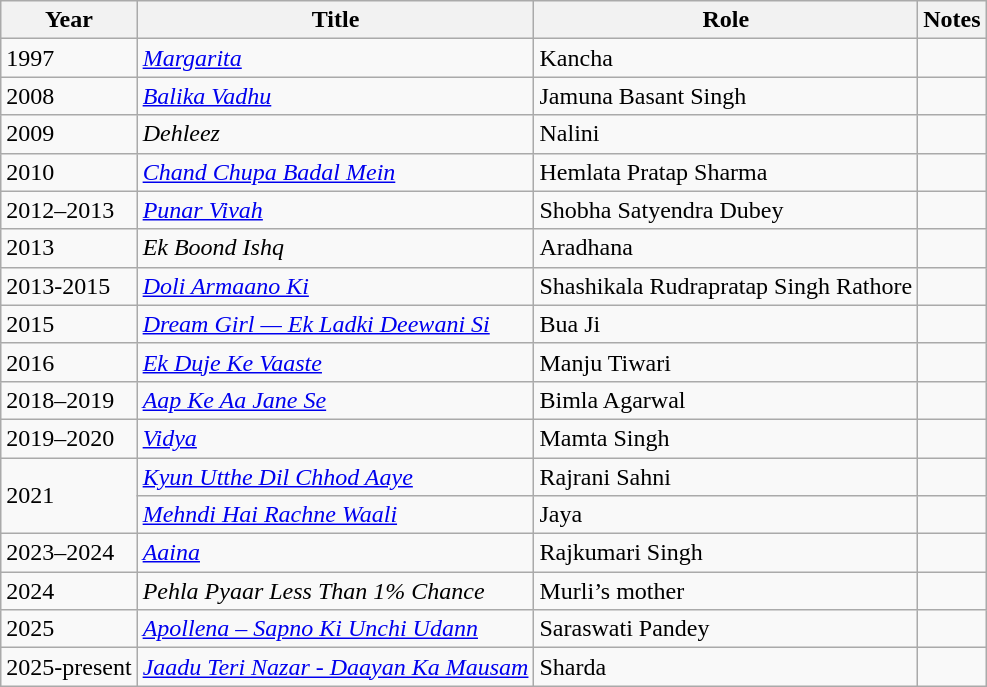<table class="wikitable">
<tr>
<th>Year</th>
<th>Title</th>
<th>Role</th>
<th class="unsortable">Notes</th>
</tr>
<tr>
<td>1997</td>
<td><em><a href='#'>Margarita</a></em></td>
<td>Kancha</td>
<td></td>
</tr>
<tr>
<td>2008</td>
<td><em><a href='#'>Balika Vadhu</a></em></td>
<td>Jamuna Basant Singh</td>
<td></td>
</tr>
<tr>
<td>2009</td>
<td><em>Dehleez</em></td>
<td>Nalini</td>
<td></td>
</tr>
<tr>
<td>2010</td>
<td><em><a href='#'>Chand Chupa Badal Mein</a></em></td>
<td>Hemlata Pratap Sharma</td>
<td></td>
</tr>
<tr>
<td>2012–2013</td>
<td><em><a href='#'>Punar Vivah</a></em></td>
<td>Shobha Satyendra Dubey</td>
<td></td>
</tr>
<tr>
<td>2013</td>
<td><em>Ek Boond Ishq</em></td>
<td>Aradhana</td>
<td></td>
</tr>
<tr>
<td>2013-2015</td>
<td><em><a href='#'>Doli Armaano Ki</a></em></td>
<td>Shashikala Rudrapratap Singh Rathore</td>
<td></td>
</tr>
<tr>
<td>2015</td>
<td><em><a href='#'>Dream Girl — Ek Ladki Deewani Si</a></em></td>
<td>Bua Ji</td>
<td></td>
</tr>
<tr>
<td>2016</td>
<td><em><a href='#'>Ek Duje Ke Vaaste</a></em></td>
<td>Manju Tiwari</td>
<td></td>
</tr>
<tr>
<td>2018–2019</td>
<td><em><a href='#'>Aap Ke Aa Jane Se</a></em></td>
<td>Bimla Agarwal</td>
<td></td>
</tr>
<tr>
<td>2019–2020</td>
<td><em><a href='#'>Vidya</a></em></td>
<td>Mamta Singh</td>
<td></td>
</tr>
<tr>
<td rowspan="2">2021</td>
<td><em><a href='#'>Kyun Utthe Dil Chhod Aaye</a></em></td>
<td>Rajrani Sahni</td>
<td></td>
</tr>
<tr>
<td><em><a href='#'>Mehndi Hai Rachne Waali</a></em></td>
<td>Jaya</td>
<td></td>
</tr>
<tr>
<td>2023–2024</td>
<td><em><a href='#'>Aaina</a></em></td>
<td>Rajkumari Singh</td>
<td></td>
</tr>
<tr>
<td>2024</td>
<td><em>Pehla Pyaar Less Than 1% Chance</em></td>
<td>Murli’s mother</td>
<td></td>
</tr>
<tr>
<td>2025</td>
<td><em><a href='#'>Apollena – Sapno Ki Unchi Udann</a></em></td>
<td>Saraswati Pandey</td>
<td></td>
</tr>
<tr>
<td>2025-present</td>
<td><em><a href='#'>Jaadu Teri Nazar - Daayan Ka Mausam</a></em></td>
<td>Sharda</td>
<td></td>
</tr>
</table>
